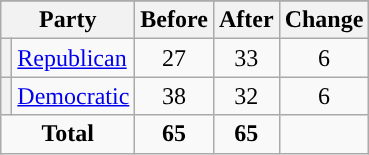<table class="wikitable" style="text-align:center;">
<tr>
</tr>
<tr>
<th colspan=2>Party</th>
<th>Before</th>
<th>After</th>
<th>Change</th>
</tr>
<tr>
<th style="background-color:"></th>
<td style="text-align:left;"><a href='#'>Republican</a></td>
<td>27</td>
<td>33</td>
<td> 6</td>
</tr>
<tr>
<th style="background-color:"></th>
<td style="text-align:left;"><a href='#'>Democratic</a></td>
<td>38</td>
<td>32</td>
<td> 6</td>
</tr>
<tr>
<td colspan=2><strong>Total</strong></td>
<td><strong>65</strong></td>
<td><strong>65</strong></td>
<td></td>
</tr>
</table>
